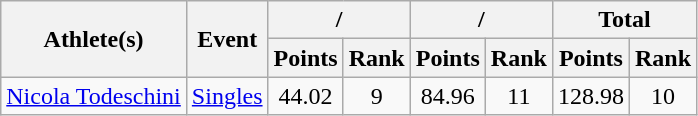<table class="wikitable">
<tr>
<th rowspan="2">Athlete(s)</th>
<th rowspan="2">Event</th>
<th colspan="2">/</th>
<th colspan="2">/</th>
<th colspan="2">Total</th>
</tr>
<tr>
<th>Points</th>
<th>Rank</th>
<th>Points</th>
<th>Rank</th>
<th>Points</th>
<th>Rank</th>
</tr>
<tr>
<td><a href='#'>Nicola Todeschini</a></td>
<td><a href='#'>Singles</a></td>
<td align="center">44.02</td>
<td align="center">9</td>
<td align="center">84.96</td>
<td align="center">11</td>
<td align="center">128.98</td>
<td align="center">10</td>
</tr>
</table>
